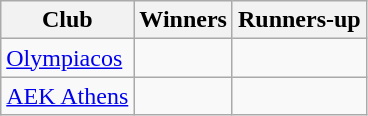<table class="wikitable">
<tr>
<th>Club</th>
<th>Winners</th>
<th>Runners-up</th>
</tr>
<tr>
<td><a href='#'>Olympiacos</a></td>
<td></td>
<td></td>
</tr>
<tr>
<td><a href='#'>AEK Athens</a></td>
<td></td>
<td></td>
</tr>
</table>
